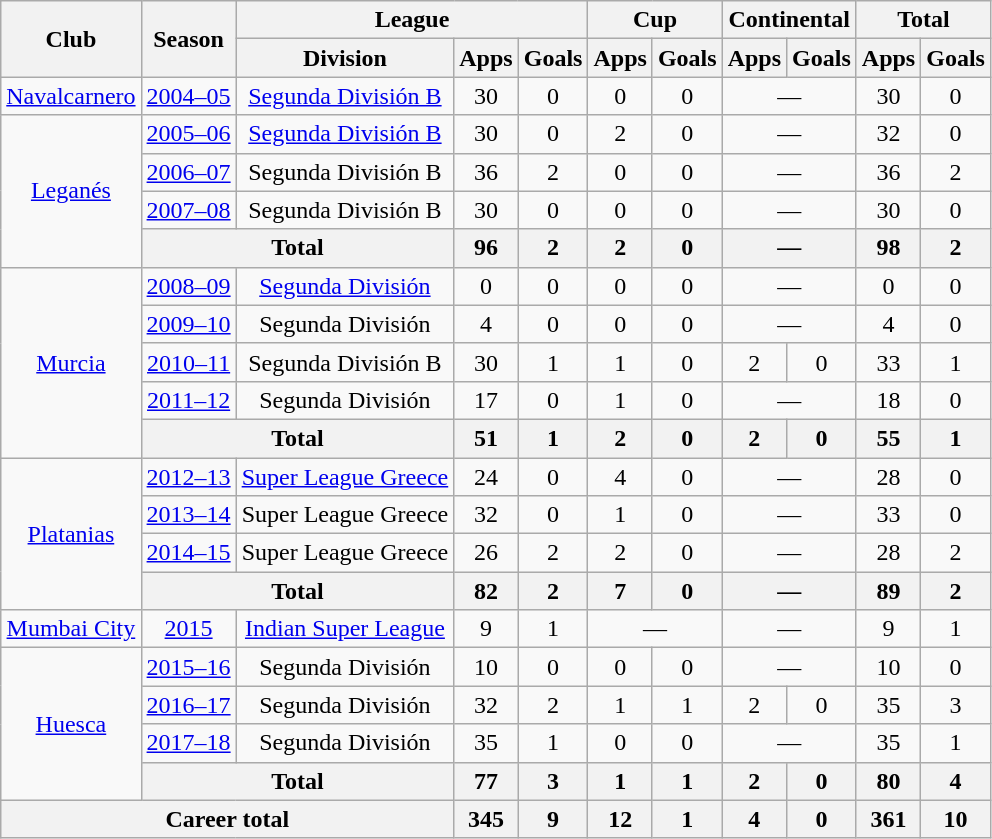<table class="wikitable" style="text-align: center;">
<tr>
<th rowspan="2">Club</th>
<th rowspan="2">Season</th>
<th colspan="3">League</th>
<th colspan="2">Cup</th>
<th colspan="2">Continental</th>
<th colspan="2">Total</th>
</tr>
<tr>
<th>Division</th>
<th>Apps</th>
<th>Goals</th>
<th>Apps</th>
<th>Goals</th>
<th>Apps</th>
<th>Goals</th>
<th>Apps</th>
<th>Goals</th>
</tr>
<tr>
<td rowspan="1"><a href='#'>Navalcarnero</a></td>
<td><a href='#'>2004–05</a></td>
<td><a href='#'>Segunda División B</a></td>
<td>30</td>
<td>0</td>
<td>0</td>
<td>0</td>
<td colspan="2">—</td>
<td>30</td>
<td>0</td>
</tr>
<tr>
<td rowspan="4"><a href='#'>Leganés</a></td>
<td><a href='#'>2005–06</a></td>
<td><a href='#'>Segunda División B</a></td>
<td>30</td>
<td>0</td>
<td>2</td>
<td>0</td>
<td colspan="2">—</td>
<td>32</td>
<td>0</td>
</tr>
<tr>
<td><a href='#'>2006–07</a></td>
<td>Segunda División B</td>
<td>36</td>
<td>2</td>
<td>0</td>
<td>0</td>
<td colspan="2">—</td>
<td>36</td>
<td>2</td>
</tr>
<tr>
<td><a href='#'>2007–08</a></td>
<td>Segunda División B</td>
<td>30</td>
<td>0</td>
<td>0</td>
<td>0</td>
<td colspan="2">—</td>
<td>30</td>
<td>0</td>
</tr>
<tr>
<th colspan="2">Total</th>
<th>96</th>
<th>2</th>
<th>2</th>
<th>0</th>
<th colspan="2">—</th>
<th>98</th>
<th>2</th>
</tr>
<tr>
<td rowspan="5"><a href='#'>Murcia</a></td>
<td><a href='#'>2008–09</a></td>
<td><a href='#'>Segunda División</a></td>
<td>0</td>
<td>0</td>
<td>0</td>
<td>0</td>
<td colspan="2">—</td>
<td>0</td>
<td>0</td>
</tr>
<tr>
<td><a href='#'>2009–10</a></td>
<td>Segunda División</td>
<td>4</td>
<td>0</td>
<td>0</td>
<td>0</td>
<td colspan="2">—</td>
<td>4</td>
<td>0</td>
</tr>
<tr>
<td><a href='#'>2010–11</a></td>
<td>Segunda División B</td>
<td>30</td>
<td>1</td>
<td>1</td>
<td>0</td>
<td>2</td>
<td>0</td>
<td>33</td>
<td>1</td>
</tr>
<tr>
<td><a href='#'>2011–12</a></td>
<td>Segunda División</td>
<td>17</td>
<td>0</td>
<td>1</td>
<td>0</td>
<td colspan="2">—</td>
<td>18</td>
<td>0</td>
</tr>
<tr>
<th colspan="2">Total</th>
<th>51</th>
<th>1</th>
<th>2</th>
<th>0</th>
<th>2</th>
<th>0</th>
<th>55</th>
<th>1</th>
</tr>
<tr>
<td rowspan="4"><a href='#'>Platanias</a></td>
<td><a href='#'>2012–13</a></td>
<td><a href='#'>Super League Greece</a></td>
<td>24</td>
<td>0</td>
<td>4</td>
<td>0</td>
<td colspan="2">—</td>
<td>28</td>
<td>0</td>
</tr>
<tr>
<td><a href='#'>2013–14</a></td>
<td>Super League Greece</td>
<td>32</td>
<td>0</td>
<td>1</td>
<td>0</td>
<td colspan="2">—</td>
<td>33</td>
<td>0</td>
</tr>
<tr>
<td><a href='#'>2014–15</a></td>
<td>Super League Greece</td>
<td>26</td>
<td>2</td>
<td>2</td>
<td>0</td>
<td colspan="2">—</td>
<td>28</td>
<td>2</td>
</tr>
<tr>
<th colspan="2">Total</th>
<th>82</th>
<th>2</th>
<th>7</th>
<th>0</th>
<th colspan="2">—</th>
<th>89</th>
<th>2</th>
</tr>
<tr>
<td><a href='#'>Mumbai City</a></td>
<td><a href='#'>2015</a></td>
<td><a href='#'>Indian Super League</a></td>
<td>9</td>
<td>1</td>
<td colspan="2">—</td>
<td colspan="2">—</td>
<td>9</td>
<td>1</td>
</tr>
<tr>
<td rowspan="4"><a href='#'>Huesca</a></td>
<td><a href='#'>2015–16</a></td>
<td>Segunda División</td>
<td>10</td>
<td>0</td>
<td>0</td>
<td>0</td>
<td colspan="2">—</td>
<td>10</td>
<td>0</td>
</tr>
<tr>
<td><a href='#'>2016–17</a></td>
<td>Segunda División</td>
<td>32</td>
<td>2</td>
<td>1</td>
<td>1</td>
<td>2</td>
<td>0</td>
<td>35</td>
<td>3</td>
</tr>
<tr>
<td><a href='#'>2017–18</a></td>
<td>Segunda División</td>
<td>35</td>
<td>1</td>
<td>0</td>
<td>0</td>
<td colspan="2">—</td>
<td>35</td>
<td>1</td>
</tr>
<tr>
<th colspan="2">Total</th>
<th>77</th>
<th>3</th>
<th>1</th>
<th>1</th>
<th>2</th>
<th>0</th>
<th>80</th>
<th>4</th>
</tr>
<tr>
<th colspan="3">Career total</th>
<th>345</th>
<th>9</th>
<th>12</th>
<th>1</th>
<th>4</th>
<th>0</th>
<th>361</th>
<th>10</th>
</tr>
</table>
